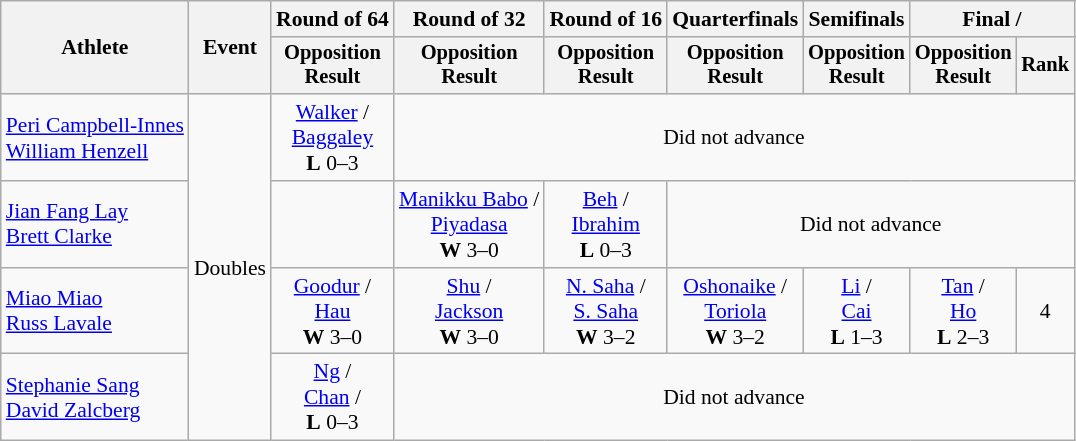<table class="wikitable" style="font-size:90%;text-align:center">
<tr>
<th rowspan=2>Athlete</th>
<th rowspan=2>Event</th>
<th>Round of 64</th>
<th>Round of 32</th>
<th>Round of 16</th>
<th>Quarterfinals</th>
<th>Semifinals</th>
<th colspan=2>Final / </th>
</tr>
<tr style="font-size:95%">
<th>Opposition<br>Result</th>
<th>Opposition<br>Result</th>
<th>Opposition<br>Result</th>
<th>Opposition<br>Result</th>
<th>Opposition<br>Result</th>
<th>Opposition<br>Result</th>
<th>Rank</th>
</tr>
<tr>
<td align=left><a href='#'>Peri Campbell-Innes</a><br><a href='#'>William Henzell</a></td>
<td rowspan=4>Doubles</td>
<td> <a href='#'>Walker</a> /<br> <a href='#'>Baggaley</a> <br> <strong>L</strong> 0–3</td>
<td colspan=6>Did not advance</td>
</tr>
<tr>
<td align=left><a href='#'>Jian Fang Lay</a><br><a href='#'>Brett Clarke</a></td>
<td></td>
<td> <a href='#'>Manikku Babo</a> /<br> <a href='#'>Piyadasa</a> <br> <strong>W</strong> 3–0</td>
<td> <a href='#'>Beh</a> /<br> <a href='#'>Ibrahim</a> <br> <strong>L</strong> 0–3</td>
<td colspan=4>Did not advance</td>
</tr>
<tr>
<td align=left><a href='#'>Miao Miao</a><br><a href='#'>Russ Lavale</a></td>
<td> <a href='#'>Goodur</a> /<br> <a href='#'>Hau</a> <br> <strong>W</strong> 3–0</td>
<td> <a href='#'>Shu</a> /<br> <a href='#'>Jackson</a> <br> <strong>W</strong> 3–0</td>
<td><a href='#'>N. Saha</a> /<br> <a href='#'>S. Saha</a> <br> <strong>W</strong> 3–2</td>
<td> <a href='#'>Oshonaike</a> /<br> <a href='#'>Toriola</a> <br> <strong>W</strong> 3–2</td>
<td> <a href='#'>Li</a> /<br> <a href='#'>Cai</a> <br> <strong>L</strong> 1–3</td>
<td> <a href='#'>Tan</a> /<br> <a href='#'>Ho</a> <br> <strong>L</strong> 2–3</td>
<td>4</td>
</tr>
<tr>
<td align=left><a href='#'>Stephanie Sang</a><br><a href='#'>David Zalcberg</a></td>
<td> <a href='#'>Ng</a> /<br> <a href='#'>Chan</a> /<br> <strong>L</strong> 0–3</td>
<td colspan=6>Did not advance</td>
</tr>
</table>
